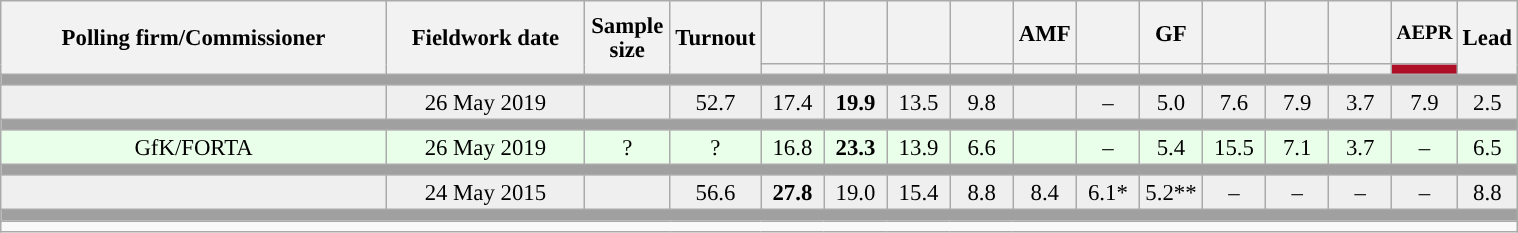<table class="wikitable collapsible collapsed" style="text-align:center; font-size:95%; line-height:16px;">
<tr style="height:42px;">
<th style="width:250px;" rowspan="2">Polling firm/Commissioner</th>
<th style="width:125px;" rowspan="2">Fieldwork date</th>
<th style="width:50px;" rowspan="2">Sample size</th>
<th style="width:45px;" rowspan="2">Turnout</th>
<th style="width:35px;"></th>
<th style="width:35px;"></th>
<th style="width:35px;"></th>
<th style="width:35px;"></th>
<th style="width:35px;">AMF</th>
<th style="width:35px;"></th>
<th style="width:35px;">GF</th>
<th style="width:35px;"></th>
<th style="width:35px;"></th>
<th style="width:35px;"></th>
<th style="width:35px; font-size:90%;">AEPR</th>
<th style="width:30px;" rowspan="2">Lead</th>
</tr>
<tr>
<th style="color:inherit;background:"></th>
<th style="color:inherit;background:"></th>
<th style="color:inherit;background:"></th>
<th style="color:inherit;background:"></th>
<th style="color:inherit;background:"></th>
<th style="color:inherit;background:"></th>
<th style="color:inherit;background:"></th>
<th style="color:inherit;background:"></th>
<th style="color:inherit;background:"></th>
<th style="color:inherit;background:"></th>
<th style="color:inherit;background:#AE0E26;"></th>
</tr>
<tr>
<td colspan="16" style="background:#A0A0A0"></td>
</tr>
<tr style="background:#EFEFEF;">
<td><strong></strong></td>
<td>26 May 2019</td>
<td></td>
<td>52.7</td>
<td>17.4<br></td>
<td><strong>19.9</strong><br></td>
<td>13.5<br></td>
<td>9.8<br></td>
<td></td>
<td>–</td>
<td>5.0<br></td>
<td>7.6<br></td>
<td>7.9<br></td>
<td>3.7<br></td>
<td>7.9<br></td>
<td style="background:">2.5</td>
</tr>
<tr>
<td colspan="16" style="background:#A0A0A0"></td>
</tr>
<tr style="background:#EAFFEA;">
<td>GfK/FORTA</td>
<td>26 May 2019</td>
<td>?</td>
<td>?</td>
<td>16.8<br></td>
<td><strong>23.3</strong><br></td>
<td>13.9<br></td>
<td>6.6<br></td>
<td></td>
<td>–</td>
<td>5.4<br></td>
<td>15.5<br></td>
<td>7.1<br></td>
<td>3.7<br></td>
<td>–</td>
<td style="background:">6.5</td>
</tr>
<tr>
<td colspan="16" style="background:#A0A0A0"></td>
</tr>
<tr style="background:#EFEFEF;">
<td><strong></strong></td>
<td>24 May 2015</td>
<td></td>
<td>56.6</td>
<td><strong>27.8</strong><br></td>
<td>19.0<br></td>
<td>15.4<br></td>
<td>8.8<br></td>
<td>8.4<br></td>
<td>6.1*<br></td>
<td>5.2**<br></td>
<td>–</td>
<td>–</td>
<td>–</td>
<td>–</td>
<td style="background:">8.8</td>
</tr>
<tr>
<td colspan="16" style="background:#A0A0A0"></td>
</tr>
<tr>
<td align="left" colspan="16"></td>
</tr>
</table>
